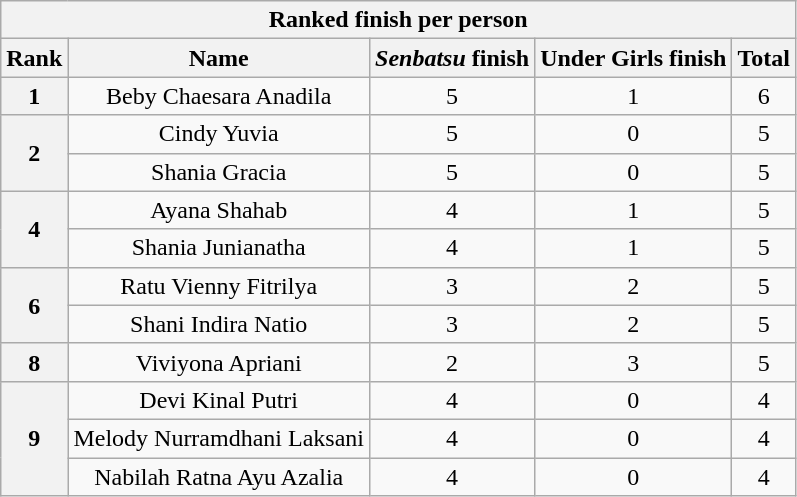<table class="wikitable sortable plainrowheaders" style=text-align:center>
<tr>
<th colspan=5>Ranked finish per person</th>
</tr>
<tr>
<th scope=col>Rank</th>
<th scope=col>Name</th>
<th scope=col><em>Senbatsu</em> finish</th>
<th scope=col>Under Girls finish</th>
<th scope=col>Total</th>
</tr>
<tr>
<th scope=row style=text-align:center>1</th>
<td>Beby Chaesara Anadila</td>
<td>5</td>
<td>1</td>
<td>6</td>
</tr>
<tr>
<th scope=row rowspan=2 style=text-align:center>2</th>
<td>Cindy Yuvia</td>
<td>5</td>
<td>0</td>
<td>5</td>
</tr>
<tr>
<td>Shania Gracia</td>
<td>5</td>
<td>0</td>
<td>5</td>
</tr>
<tr>
<th scope=row rowspan=2 style=text-align:center>4</th>
<td>Ayana Shahab</td>
<td>4</td>
<td>1</td>
<td>5</td>
</tr>
<tr>
<td>Shania Junianatha</td>
<td>4</td>
<td>1</td>
<td>5</td>
</tr>
<tr>
<th scope=row rowspan=2 style=text-align:center>6</th>
<td>Ratu Vienny Fitrilya</td>
<td>3</td>
<td>2</td>
<td>5</td>
</tr>
<tr>
<td>Shani Indira Natio</td>
<td>3</td>
<td>2</td>
<td>5</td>
</tr>
<tr>
<th scope=row style=text-align:center>8</th>
<td>Viviyona Apriani</td>
<td>2</td>
<td>3</td>
<td>5</td>
</tr>
<tr>
<th scope=row rowspan=3 style=text-align:center>9</th>
<td>Devi Kinal Putri</td>
<td>4</td>
<td>0</td>
<td>4</td>
</tr>
<tr>
<td>Melody Nurramdhani Laksani</td>
<td>4</td>
<td>0</td>
<td>4</td>
</tr>
<tr>
<td>Nabilah Ratna Ayu Azalia</td>
<td>4</td>
<td>0</td>
<td>4</td>
</tr>
</table>
